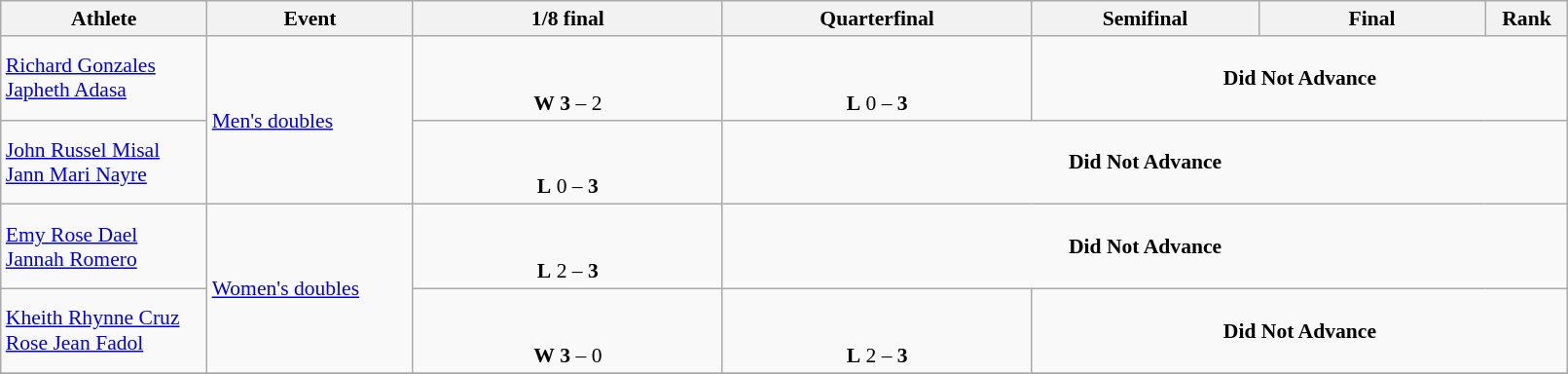<table class="wikitable" width="85%" style="text-align:left; font-size:90%">
<tr>
<th width="10%">Athlete</th>
<th width="10%">Event</th>
<th width="15%">1/8 final</th>
<th width="15%">Quarterfinal</th>
<th width="11%">Semifinal</th>
<th width="11%">Final</th>
<th width="4%">Rank</th>
</tr>
<tr>
<td><a href='#'>Richard Gonzales</a><br><a href='#'>Japheth Adasa </a></td>
<td rowspan=2><a href='#'>Men's doubles</a></td>
<td align=center> <br>  <br> <strong>W</strong> <strong>3</strong> – 2</td>
<td align=center> <br>  <br> <strong>L</strong> 0 – <strong>3</strong></td>
<td colspan=3 align=center><strong>Did Not Advance</strong></td>
</tr>
<tr>
<td><a href='#'>John Russel Misal</a><br><a href='#'>Jann Mari Nayre</a></td>
<td align=center> <br>  <br> <strong>L</strong> 0 – <strong>3</strong></td>
<td colspan=4 align=center><strong>Did Not Advance</strong></td>
</tr>
<tr>
<td><a href='#'>Emy Rose Dael</a><br><a href='#'>Jannah Romero</a></td>
<td rowspan=2><a href='#'>Women's doubles</a></td>
<td align=center> <br>  <br> <strong>L</strong> 2 – <strong>3</strong></td>
<td colspan=4 align=center><strong>Did Not Advance</strong></td>
</tr>
<tr>
<td><a href='#'>Kheith Rhynne Cruz</a><br><a href='#'>Rose Jean Fadol</a></td>
<td align=center> <br>  <br> <strong>W</strong> <strong>3</strong> – 0</td>
<td align=center><br> <br> <strong>L</strong> 2 – <strong>3</strong></td>
<td align=center colspan=3><strong>Did Not Advance</strong></td>
</tr>
<tr>
</tr>
</table>
